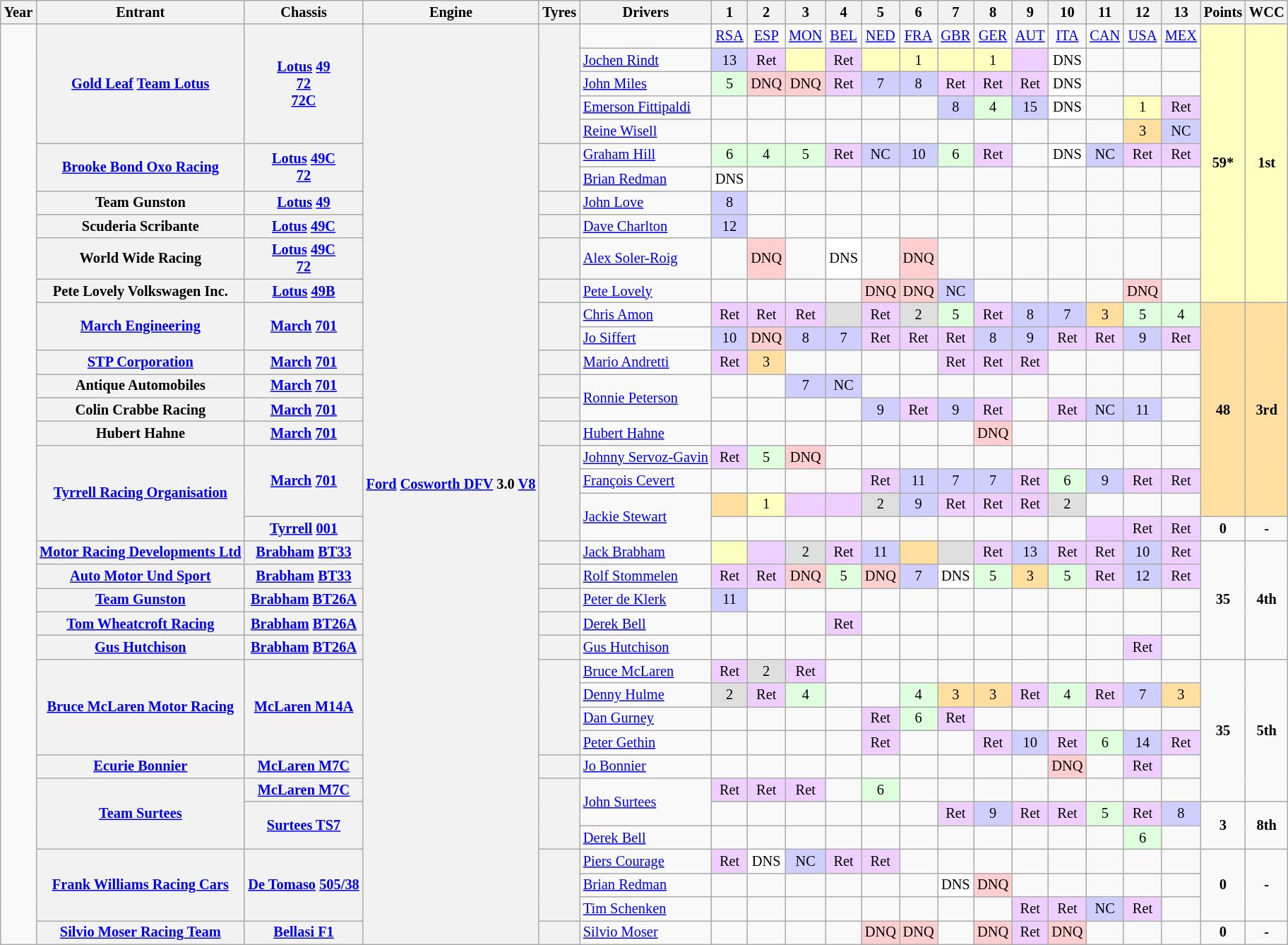<table class="wikitable" style="text-align:center; font-size:85%">
<tr>
<th>Year</th>
<th>Entrant</th>
<th>Chassis</th>
<th>Engine</th>
<th>Tyres</th>
<th>Drivers</th>
<th>1</th>
<th>2</th>
<th>3</th>
<th>4</th>
<th>5</th>
<th>6</th>
<th>7</th>
<th>8</th>
<th>9</th>
<th>10</th>
<th>11</th>
<th>12</th>
<th>13</th>
<th>Points</th>
<th>WCC</th>
</tr>
<tr>
<td rowspan="38"></td>
<th rowspan="5"><a href='#'>Gold Leaf</a> <a href='#'>Team Lotus</a></th>
<th rowspan="5"><a href='#'>Lotus</a> <a href='#'>49</a><br><a href='#'>72</a><br><a href='#'>72C</a></th>
<th rowspan="38"><a href='#'>Ford</a> <a href='#'>Cosworth DFV</a> 3.0 <a href='#'>V8</a></th>
<th rowspan="5"></th>
<td></td>
<td><a href='#'>RSA</a></td>
<td><a href='#'>ESP</a></td>
<td><a href='#'>MON</a></td>
<td><a href='#'>BEL</a></td>
<td><a href='#'>NED</a></td>
<td><a href='#'>FRA</a></td>
<td><a href='#'>GBR</a></td>
<td><a href='#'>GER</a></td>
<td><a href='#'>AUT</a></td>
<td><a href='#'>ITA</a></td>
<td><a href='#'>CAN</a></td>
<td><a href='#'>USA</a></td>
<td><a href='#'>MEX</a></td>
<td rowspan="11" style="background:#FFFFBF;"><strong>59*</strong></td>
<td rowspan="11" style="background:#FFFFBF;"><strong>1st</strong></td>
</tr>
<tr>
<td align="left"><a href='#'>Jochen Rindt</a></td>
<td bgcolor="#CFCFFF">13</td>
<td bgcolor="#EFCFFF">Ret</td>
<td bgcolor="#FFFFBF"></td>
<td bgcolor="#EFCFFF">Ret</td>
<td bgcolor="#FFFFBF"></td>
<td bgcolor="#FFFFBF">1</td>
<td bgcolor="#FFFFBF"></td>
<td bgcolor="#FFFFBF">1</td>
<td bgcolor="#EFCFFF"></td>
<td bgcolor="#FFFFFF">DNS</td>
<td></td>
<td></td>
<td></td>
</tr>
<tr>
<td align="left"><a href='#'>John Miles</a></td>
<td bgcolor="#DFFFDF">5</td>
<td bgcolor="#FFCFCF">DNQ</td>
<td bgcolor="#FFCFCF">DNQ</td>
<td bgcolor="#EFCFFF">Ret</td>
<td bgcolor="#CFCFFF">7</td>
<td bgcolor="#CFCFFF">8</td>
<td bgcolor="#EFCFFF">Ret</td>
<td bgcolor="#EFCFFF">Ret</td>
<td bgcolor="#EFCFFF">Ret</td>
<td bgcolor="#FFFFFF">DNS</td>
<td></td>
<td></td>
<td></td>
</tr>
<tr>
<td align="left"><a href='#'>Emerson Fittipaldi</a></td>
<td></td>
<td></td>
<td></td>
<td></td>
<td></td>
<td></td>
<td bgcolor="#CFCFFF">8</td>
<td bgcolor="#DFFFDF">4</td>
<td bgcolor="#CFCFFF">15</td>
<td bgcolor="#FFFFFF">DNS</td>
<td></td>
<td bgcolor="#FFFFBF">1</td>
<td bgcolor="#EFCFFF">Ret</td>
</tr>
<tr>
<td align="left"><a href='#'>Reine Wisell</a></td>
<td></td>
<td></td>
<td></td>
<td></td>
<td></td>
<td></td>
<td></td>
<td></td>
<td></td>
<td></td>
<td></td>
<td bgcolor="#FFDF9F">3</td>
<td bgcolor="#CFCFFF">NC</td>
</tr>
<tr>
<th rowspan="2"><a href='#'>Brooke Bond Oxo Racing</a></th>
<th rowspan="2"><a href='#'>Lotus</a> <a href='#'>49C</a><br><a href='#'>72</a></th>
<th rowspan="2"></th>
<td style="text-align:left"><a href='#'>Graham Hill</a></td>
<td bgcolor="#DFFFDF">6</td>
<td bgcolor="#DFFFDF">4</td>
<td bgcolor="#DFFFDF">5</td>
<td bgcolor="#EFCFFF">Ret</td>
<td bgcolor="#CFCFFF">NC</td>
<td bgcolor="#CFCFFF">10</td>
<td bgcolor="#DFFFDF">6</td>
<td bgcolor="#EFCFFF">Ret</td>
<td></td>
<td bgcolor="white">DNS</td>
<td bgcolor="#CFCFFF">NC</td>
<td bgcolor="#EFCFFF">Ret</td>
<td bgcolor="#EFCFFF">Ret</td>
</tr>
<tr>
<td align="left"><a href='#'>Brian Redman</a></td>
<td style="background:white;">DNS</td>
<td></td>
<td></td>
<td></td>
<td></td>
<td></td>
<td></td>
<td></td>
<td></td>
<td></td>
<td></td>
<td></td>
<td></td>
</tr>
<tr>
<th>Team Gunston</th>
<th><a href='#'>Lotus</a> <a href='#'>49</a></th>
<th></th>
<td style="text-align:left"><a href='#'>John Love</a></td>
<td bgcolor="#CFCFFF">8</td>
<td></td>
<td></td>
<td></td>
<td></td>
<td></td>
<td></td>
<td></td>
<td></td>
<td></td>
<td></td>
<td></td>
<td></td>
</tr>
<tr>
<th>Scuderia Scribante</th>
<th><a href='#'>Lotus</a> <a href='#'>49C</a></th>
<th></th>
<td style="text-align:left"><a href='#'>Dave Charlton</a></td>
<td bgcolor="#CFCFFF">12</td>
<td></td>
<td></td>
<td></td>
<td></td>
<td></td>
<td></td>
<td></td>
<td></td>
<td></td>
<td></td>
<td></td>
<td></td>
</tr>
<tr>
<th>World Wide Racing</th>
<th><a href='#'>Lotus</a> <a href='#'>49C</a><br><a href='#'>72</a></th>
<th></th>
<td style="text-align:left"><a href='#'>Alex Soler-Roig</a></td>
<td></td>
<td bgcolor="#FFCFCF">DNQ</td>
<td></td>
<td bgcolor="#FFFFFF">DNS</td>
<td></td>
<td bgcolor="#FFCFCF">DNQ</td>
<td></td>
<td></td>
<td></td>
<td></td>
<td></td>
<td></td>
<td></td>
</tr>
<tr>
<th>Pete Lovely Volkswagen Inc.</th>
<th><a href='#'>Lotus</a> <a href='#'>49B</a></th>
<th></th>
<td style="text-align:left"><a href='#'>Pete Lovely</a></td>
<td></td>
<td></td>
<td></td>
<td></td>
<td bgcolor="#FFCFCF">DNQ</td>
<td bgcolor="#FFCFCF">DNQ</td>
<td bgcolor="#CFCFFF">NC</td>
<td></td>
<td></td>
<td></td>
<td></td>
<td bgcolor="#FFCFCF">DNQ</td>
<td></td>
</tr>
<tr>
<th rowspan=2><a href='#'>March Engineering</a></th>
<th rowspan=2><a href='#'>March</a> <a href='#'>701</a></th>
<th rowspan=2></th>
<td align="left"><a href='#'>Chris Amon</a></td>
<td style="background:#EFCFFF;">Ret</td>
<td style="background:#EFCFFF;">Ret</td>
<td style="background:#EFCFFF;">Ret</td>
<td style="background:#DFDFDF;"></td>
<td style="background:#EFCFFF;">Ret</td>
<td style="background:#DFDFDF;">2</td>
<td style="background:#DFFFDF;">5</td>
<td style="background:#EFCFFF;">Ret</td>
<td style="background:#CFCFFF;">8</td>
<td style="background:#CFCFFF;">7</td>
<td style="background:#FFDF9F;">3</td>
<td style="background:#DFFFDF;">5</td>
<td style="background:#DFFFDF;">4</td>
<td rowspan=9 style="background:#FFDF9F;"><strong>48</strong></td>
<td rowspan=9 style="background:#FFDF9F;"><strong>3rd</strong></td>
</tr>
<tr>
<td align="left"><a href='#'>Jo Siffert</a></td>
<td style="background:#CFCFFF;">10</td>
<td style="background:#FFCFCF;">DNQ</td>
<td style="background:#CFCFFF;">8</td>
<td style="background:#CFCFFF;">7</td>
<td style="background:#EFCFFF;">Ret</td>
<td style="background:#EFCFFF;">Ret</td>
<td style="background:#EFCFFF;">Ret</td>
<td style="background:#CFCFFF;">8</td>
<td style="background:#CFCFFF;">9</td>
<td style="background:#EFCFFF;">Ret</td>
<td style="background:#EFCFFF;">Ret</td>
<td style="background:#CFCFFF;">9</td>
<td style="background:#EFCFFF;">Ret</td>
</tr>
<tr>
<th><a href='#'>STP Corporation</a></th>
<th><a href='#'>March</a> <a href='#'>701</a></th>
<th></th>
<td style="text-align:left"><a href='#'>Mario Andretti</a></td>
<td style="background:#EFCFFF;">Ret</td>
<td style="background:#FFDF9F;">3</td>
<td></td>
<td></td>
<td></td>
<td></td>
<td style="background:#EFCFFF;">Ret</td>
<td style="background:#EFCFFF;">Ret</td>
<td style="background:#EFCFFF;">Ret</td>
<td></td>
<td></td>
<td></td>
<td></td>
</tr>
<tr>
<th>Antique Automobiles</th>
<th><a href='#'>March</a> <a href='#'>701</a></th>
<th></th>
<td style="text-align:left" rowspan="2"><a href='#'>Ronnie Peterson</a></td>
<td></td>
<td></td>
<td style="background:#CFCFFF;">7</td>
<td style="background:#CFCFFF;">NC</td>
<td></td>
<td></td>
<td></td>
<td></td>
<td></td>
<td></td>
<td></td>
<td></td>
<td></td>
</tr>
<tr>
<th>Colin Crabbe Racing</th>
<th><a href='#'>March</a> <a href='#'>701</a></th>
<th></th>
<td></td>
<td></td>
<td></td>
<td></td>
<td style="background:#CFCFFF;">9</td>
<td style="background:#EFCFFF;">Ret</td>
<td style="background:#CFCFFF;">9</td>
<td style="background:#EFCFFF;">Ret</td>
<td></td>
<td style="background:#EFCFFF;">Ret</td>
<td style="background:#CFCFFF;">NC</td>
<td style="background:#CFCFFF;">11</td>
<td></td>
</tr>
<tr>
<th>Hubert Hahne</th>
<th><a href='#'>March</a> <a href='#'>701</a></th>
<th></th>
<td style="text-align:left"><a href='#'>Hubert Hahne</a></td>
<td></td>
<td></td>
<td></td>
<td></td>
<td></td>
<td></td>
<td></td>
<td style="background:#FFCFCF;">DNQ</td>
<td></td>
<td></td>
<td></td>
<td></td>
<td></td>
</tr>
<tr>
<th rowspan=4><a href='#'>Tyrrell Racing Organisation</a></th>
<th rowspan=3><a href='#'>March</a> <a href='#'>701</a></th>
<th rowspan=4></th>
<td style="text-align:left"><a href='#'>Johnny Servoz-Gavin</a></td>
<td style="background:#EFCFFF;">Ret</td>
<td style="background:#DFFFDF;">5</td>
<td style="background:#FFCFCF;">DNQ</td>
<td></td>
<td></td>
<td></td>
<td></td>
<td></td>
<td></td>
<td></td>
<td></td>
<td></td>
<td></td>
</tr>
<tr>
<td style="text-align:left"><a href='#'>François Cevert</a></td>
<td></td>
<td></td>
<td></td>
<td></td>
<td style="background:#EFCFFF;">Ret</td>
<td style="background:#CFCFFF;">11</td>
<td style="background:#CFCFFF;">7</td>
<td style="background:#CFCFFF;">7</td>
<td style="background:#EFCFFF;">Ret</td>
<td style="background:#DFFFDF;">6</td>
<td style="background:#CFCFFF;">9</td>
<td style="background:#EFCFFF;">Ret</td>
<td style="background:#EFCFFF;">Ret</td>
</tr>
<tr>
<td style="text-align:left" rowspan="2"><a href='#'>Jackie Stewart</a></td>
<td style="background:#FFDF9F;"></td>
<td style="background:#FFFFBF;">1</td>
<td style="background:#EFCFFF;"></td>
<td style="background:#EFCFFF;"></td>
<td style="background:#DFDFDF;">2</td>
<td style="background:#CFCFFF;">9</td>
<td style="background:#EFCFFF;">Ret</td>
<td style="background:#EFCFFF;">Ret</td>
<td style="background:#EFCFFF;">Ret</td>
<td style="background:#DFDFDF;">2</td>
<td></td>
<td></td>
<td></td>
</tr>
<tr>
<th><a href='#'>Tyrrell</a> <a href='#'>001</a></th>
<td></td>
<td></td>
<td></td>
<td></td>
<td></td>
<td></td>
<td></td>
<td></td>
<td></td>
<td></td>
<td style="background:#efcfff;"></td>
<td style="background:#efcfff;">Ret</td>
<td style="background:#efcfff;">Ret</td>
<td><strong>0</strong></td>
<td><strong>-</strong></td>
</tr>
<tr>
<th><a href='#'>Motor Racing Developments Ltd</a></th>
<th><a href='#'>Brabham</a> <a href='#'>BT33</a></th>
<th></th>
<td align="left"><a href='#'>Jack Brabham</a></td>
<td style="background:#FBFFBF;"></td>
<td style="background:#EFCFFF;"></td>
<td style="background:#DFDFDF;">2</td>
<td style="background:#EFCFFF;">Ret</td>
<td style="background:#CFCFFF;">11</td>
<td style="background:#FFDF9F;"></td>
<td style="background:#DFDFDF;"></td>
<td style="background:#EFCFFF;">Ret</td>
<td style="background:#CFCFFF;">13</td>
<td style="background:#EFCFFF;">Ret</td>
<td style="background:#EFCFFF;">Ret</td>
<td style="background:#CFCFFF;">10</td>
<td style="background:#EFCFFF;">Ret</td>
<td rowspan="5"><strong>35</strong></td>
<td rowspan="5"><strong>4th</strong></td>
</tr>
<tr>
<th><a href='#'>Auto Motor Und Sport</a></th>
<th><a href='#'>Brabham</a> <a href='#'>BT33</a></th>
<th></th>
<td align="left"><a href='#'>Rolf Stommelen</a></td>
<td style="background:#EFCFFF;">Ret</td>
<td style="background:#EFCFFF;">Ret</td>
<td style="background:#FFCFCF;">DNQ</td>
<td style="background:#DFFFDF;">5</td>
<td style="background:#FFCFCF;">DNQ</td>
<td style="background:#CFCFFF;">7</td>
<td style="background:#ffffff;">DNS</td>
<td style="background:#DFFFDF;">5</td>
<td style="background:#FFDF9F;">3</td>
<td style="background:#DFFFDF;">5</td>
<td style="background:#EFCFFF;">Ret</td>
<td style="background:#CFCFFF;">12</td>
<td style="background:#EFCFFF;">Ret</td>
</tr>
<tr>
<th><a href='#'>Team Gunston</a></th>
<th><a href='#'>Brabham</a> <a href='#'>BT26A</a></th>
<th></th>
<td align="left"><a href='#'>Peter de Klerk</a></td>
<td style="background:#CFCFFF;">11</td>
<td></td>
<td></td>
<td></td>
<td></td>
<td></td>
<td></td>
<td></td>
<td></td>
<td></td>
<td></td>
<td></td>
<td></td>
</tr>
<tr>
<th><a href='#'>Tom Wheatcroft Racing</a></th>
<th><a href='#'>Brabham</a> <a href='#'>BT26A</a></th>
<th></th>
<td align="left"><a href='#'>Derek Bell</a></td>
<td></td>
<td></td>
<td></td>
<td style="background:#EFCFFF;">Ret</td>
<td></td>
<td></td>
<td></td>
<td></td>
<td></td>
<td></td>
<td></td>
<td></td>
<td></td>
</tr>
<tr>
<th><a href='#'>Gus Hutchison</a></th>
<th><a href='#'>Brabham</a> <a href='#'>BT26A</a></th>
<th></th>
<td align="left"><a href='#'>Gus Hutchison</a></td>
<td></td>
<td></td>
<td></td>
<td></td>
<td></td>
<td></td>
<td></td>
<td></td>
<td></td>
<td></td>
<td></td>
<td style="background:#EFCFFF;">Ret</td>
<td></td>
</tr>
<tr>
<th rowspan="4"><a href='#'>Bruce McLaren Motor Racing</a></th>
<th rowspan="4"><a href='#'>McLaren M14A</a></th>
<th rowspan="4"></th>
<td align="left"><a href='#'>Bruce McLaren</a></td>
<td style="background:#EFCFFF;">Ret</td>
<td style="background:#DFDFDF;">2</td>
<td style="background:#EFCFFF;">Ret</td>
<td></td>
<td></td>
<td></td>
<td></td>
<td></td>
<td></td>
<td></td>
<td></td>
<td></td>
<td></td>
<td rowspan=6><strong>35</strong></td>
<td rowspan=6><strong>5th</strong></td>
</tr>
<tr>
<td align="left"><a href='#'>Denny Hulme</a></td>
<td style="background:#DFDFDF;">2</td>
<td style="background:#EFCFFF;">Ret</td>
<td style="background:#DFFFDF;">4</td>
<td></td>
<td></td>
<td style="background:#DFFFDF;">4</td>
<td style="background:#FFDF9F;">3</td>
<td style="background:#FFDF9F;">3</td>
<td style="background:#EFCFFF;">Ret</td>
<td style="background:#DFFFDF;">4</td>
<td style="background:#EFCFFF;">Ret</td>
<td style="background:#CFCFFF;">7</td>
<td style="background:#FFDF9F;">3</td>
</tr>
<tr>
<td align="left"><a href='#'>Dan Gurney</a></td>
<td></td>
<td></td>
<td></td>
<td></td>
<td style="background:#EFCFFF;">Ret</td>
<td style="background:#DFFFDF;">6</td>
<td style="background:#EFCFFF;">Ret</td>
<td></td>
<td></td>
<td></td>
<td></td>
<td></td>
<td></td>
</tr>
<tr>
<td align="left"><a href='#'>Peter Gethin</a></td>
<td></td>
<td></td>
<td></td>
<td></td>
<td style="background:#EFCFFF;">Ret</td>
<td></td>
<td></td>
<td style="background:#EFCFFF;">Ret</td>
<td style="background:#CFCFFF;">10</td>
<td style="background:#EFCFFF;">Ret</td>
<td style="background:#DFFFDF;">6</td>
<td style="background:#CFCFFF;">14</td>
<td style="background:#EFCFFF;">Ret</td>
</tr>
<tr>
<th><a href='#'>Ecurie Bonnier</a></th>
<th><a href='#'>McLaren M7C</a></th>
<th></th>
<td align="left"><a href='#'>Jo Bonnier</a></td>
<td></td>
<td></td>
<td></td>
<td></td>
<td></td>
<td></td>
<td></td>
<td></td>
<td></td>
<td style="background:#ffcfcf;">DNQ</td>
<td></td>
<td style="background:#efcfff;">Ret</td>
<td></td>
</tr>
<tr>
<th rowspan=3><a href='#'>Team Surtees</a></th>
<th><a href='#'>McLaren M7C</a></th>
<th rowspan=3></th>
<td align=left rowspan=2><a href='#'>John Surtees</a></td>
<td style="background:#efcfff;">Ret</td>
<td style="background:#efcfff;">Ret</td>
<td style="background:#efcfff;">Ret</td>
<td></td>
<td style="background:#dfffdf;">6</td>
<td></td>
<td></td>
<td></td>
<td></td>
<td></td>
<td></td>
<td></td>
<td></td>
</tr>
<tr>
<th rowspan=2><a href='#'>Surtees TS7</a></th>
<td></td>
<td></td>
<td></td>
<td></td>
<td></td>
<td></td>
<td style="background:#EFCFFF;">Ret</td>
<td style="background:#CFCFFF;">9</td>
<td style="background:#EFCFFF;">Ret</td>
<td style="background:#EFCFFF;">Ret</td>
<td style="background:#DFFFDF;">5</td>
<td style="background:#EFCFFF;">Ret</td>
<td style="background:#CFCFFF;">8</td>
<td rowspan=2><strong>3</strong></td>
<td rowspan=2><strong>8th</strong></td>
</tr>
<tr>
<td align="left"><a href='#'>Derek Bell</a></td>
<td></td>
<td></td>
<td></td>
<td></td>
<td></td>
<td></td>
<td></td>
<td></td>
<td></td>
<td></td>
<td></td>
<td style="background:#DFFFDF;">6</td>
<td></td>
</tr>
<tr>
<th rowspan="3"><a href='#'>Frank Williams Racing Cars</a></th>
<th rowspan="3"><a href='#'>De Tomaso</a> <a href='#'>505/38</a></th>
<th rowspan="3"></th>
<td align="left"><a href='#'>Piers Courage</a></td>
<td style="background:#efcfff;">Ret</td>
<td style="background:#fff;">DNS</td>
<td style="background:#cfcfff;">NC</td>
<td style="background:#efcfff;">Ret</td>
<td style="background:#efcfff;">Ret</td>
<td></td>
<td></td>
<td></td>
<td></td>
<td></td>
<td></td>
<td></td>
<td></td>
<td rowspan=3><strong>0</strong></td>
<td rowspan=3><strong>-</strong></td>
</tr>
<tr>
<td align="left"><a href='#'>Brian Redman</a></td>
<td></td>
<td></td>
<td></td>
<td></td>
<td></td>
<td></td>
<td style="background:#fff;">DNS</td>
<td style="background:#ffcfcf;">DNQ</td>
<td></td>
<td></td>
<td></td>
<td></td>
<td></td>
</tr>
<tr>
<td align="left"><a href='#'>Tim Schenken</a></td>
<td></td>
<td></td>
<td></td>
<td></td>
<td></td>
<td></td>
<td></td>
<td></td>
<td style="background:#efcfff;">Ret</td>
<td style="background:#efcfff;">Ret</td>
<td style="background:#cfcfff;">NC</td>
<td style="background:#efcfff;">Ret</td>
<td></td>
</tr>
<tr>
<th><a href='#'>Silvio Moser Racing Team</a></th>
<th><a href='#'>Bellasi F1</a></th>
<th></th>
<td align="left"><a href='#'>Silvio Moser</a></td>
<td></td>
<td></td>
<td></td>
<td></td>
<td style="background:#FFCFCF;">DNQ</td>
<td style="background:#FFCFCF;">DNQ</td>
<td></td>
<td style="background:#FFCFCF;">DNQ</td>
<td style="background:#EFCFFF;">Ret</td>
<td style="background:#FFCFCF;">DNQ</td>
<td></td>
<td></td>
<td></td>
<td><strong>0</strong></td>
<td><strong>-</strong></td>
</tr>
</table>
